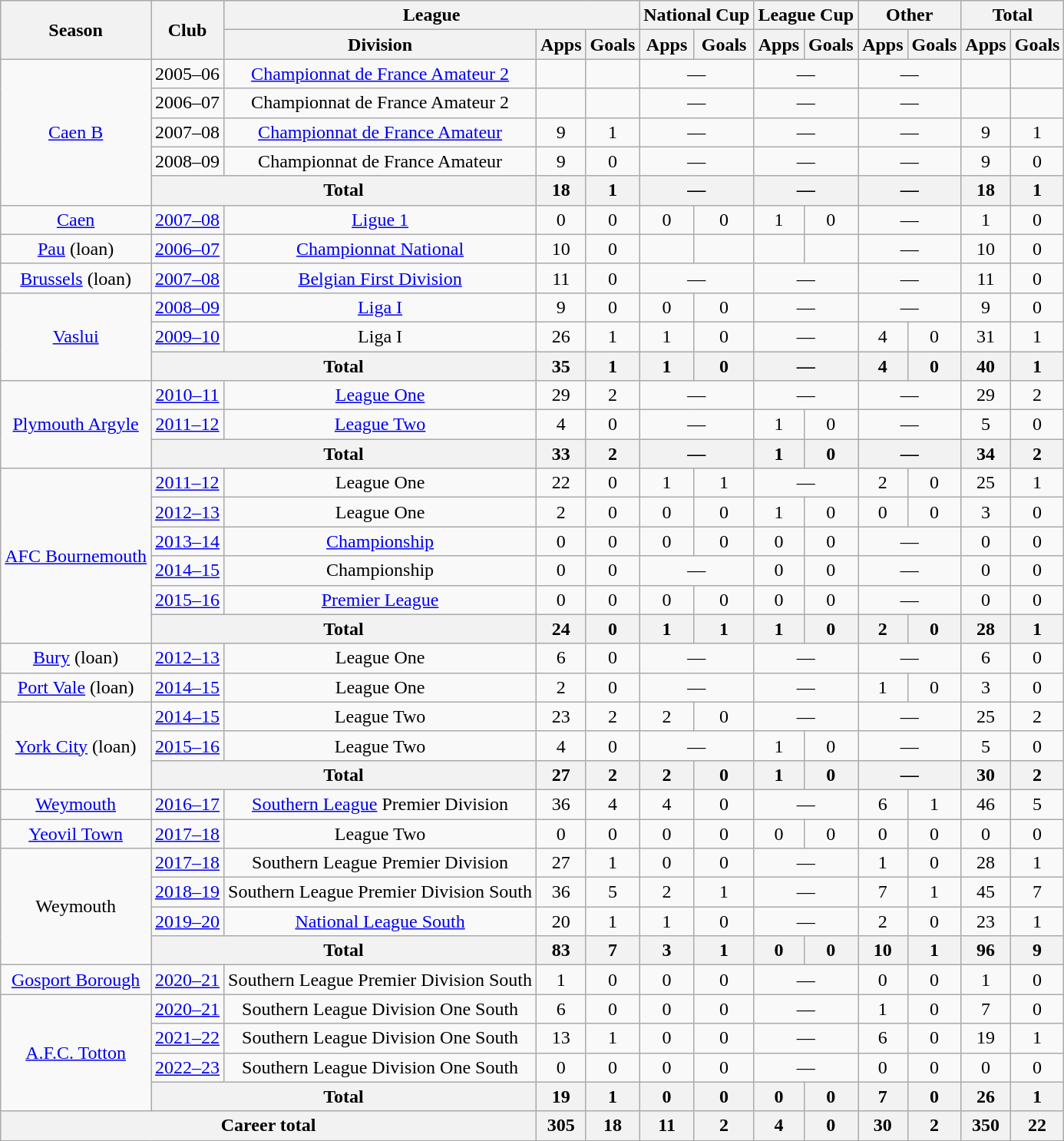<table class=wikitable style=text-align:center>
<tr>
<th rowspan=2>Season</th>
<th rowspan=2>Club</th>
<th colspan=3>League</th>
<th colspan=2>National Cup</th>
<th colspan=2>League Cup</th>
<th colspan=2>Other</th>
<th colspan=2>Total</th>
</tr>
<tr>
<th>Division</th>
<th>Apps</th>
<th>Goals</th>
<th>Apps</th>
<th>Goals</th>
<th>Apps</th>
<th>Goals</th>
<th>Apps</th>
<th>Goals</th>
<th>Apps</th>
<th>Goals</th>
</tr>
<tr>
<td rowspan=5><a href='#'>Caen B</a></td>
<td>2005–06</td>
<td><a href='#'>Championnat de France Amateur 2</a></td>
<td></td>
<td></td>
<td colspan=2>—</td>
<td colspan=2>—</td>
<td colspan=2>—</td>
<td></td>
<td></td>
</tr>
<tr>
<td>2006–07</td>
<td>Championnat de France Amateur 2</td>
<td></td>
<td></td>
<td colspan=2>—</td>
<td colspan=2>—</td>
<td colspan=2>—</td>
<td></td>
<td></td>
</tr>
<tr>
<td>2007–08</td>
<td><a href='#'>Championnat de France Amateur</a></td>
<td>9</td>
<td>1</td>
<td colspan=2>—</td>
<td colspan=2>—</td>
<td colspan=2>—</td>
<td>9</td>
<td>1</td>
</tr>
<tr>
<td>2008–09</td>
<td>Championnat de France Amateur</td>
<td>9</td>
<td>0</td>
<td colspan=2>—</td>
<td colspan=2>—</td>
<td colspan=2>—</td>
<td>9</td>
<td>0</td>
</tr>
<tr>
<th colspan=2>Total</th>
<th>18</th>
<th>1</th>
<th colspan=2>—</th>
<th colspan=2>—</th>
<th colspan=2>—</th>
<th>18</th>
<th>1</th>
</tr>
<tr>
<td><a href='#'>Caen</a></td>
<td><a href='#'>2007–08</a></td>
<td><a href='#'>Ligue 1</a></td>
<td>0</td>
<td>0</td>
<td>0</td>
<td>0</td>
<td>1</td>
<td>0</td>
<td colspan=2>—</td>
<td>1</td>
<td>0</td>
</tr>
<tr>
<td><a href='#'>Pau</a> (loan)</td>
<td><a href='#'>2006–07</a></td>
<td><a href='#'>Championnat National</a></td>
<td>10</td>
<td>0</td>
<td></td>
<td></td>
<td></td>
<td></td>
<td colspan=2>—</td>
<td>10</td>
<td>0</td>
</tr>
<tr>
<td><a href='#'>Brussels</a> (loan)</td>
<td><a href='#'>2007–08</a></td>
<td><a href='#'>Belgian First Division</a></td>
<td>11</td>
<td>0</td>
<td colspan=2>—</td>
<td colspan=2>—</td>
<td colspan=2>—</td>
<td>11</td>
<td>0</td>
</tr>
<tr>
<td rowspan=3><a href='#'>Vaslui</a></td>
<td><a href='#'>2008–09</a></td>
<td><a href='#'>Liga I</a></td>
<td>9</td>
<td>0</td>
<td>0</td>
<td>0</td>
<td colspan=2>—</td>
<td colspan=2>—</td>
<td>9</td>
<td>0</td>
</tr>
<tr>
<td><a href='#'>2009–10</a></td>
<td>Liga I</td>
<td>26</td>
<td>1</td>
<td>1</td>
<td>0</td>
<td colspan=2>—</td>
<td>4</td>
<td>0</td>
<td>31</td>
<td>1</td>
</tr>
<tr>
<th colspan=2>Total</th>
<th>35</th>
<th>1</th>
<th>1</th>
<th>0</th>
<th colspan=2>—</th>
<th>4</th>
<th>0</th>
<th>40</th>
<th>1</th>
</tr>
<tr>
<td rowspan=3><a href='#'>Plymouth Argyle</a></td>
<td><a href='#'>2010–11</a></td>
<td><a href='#'>League One</a></td>
<td>29</td>
<td>2</td>
<td colspan=2>—</td>
<td colspan=2>—</td>
<td colspan=2>—</td>
<td>29</td>
<td>2</td>
</tr>
<tr>
<td><a href='#'>2011–12</a></td>
<td><a href='#'>League Two</a></td>
<td>4</td>
<td>0</td>
<td colspan=2>—</td>
<td>1</td>
<td>0</td>
<td colspan=2>—</td>
<td>5</td>
<td>0</td>
</tr>
<tr>
<th colspan=2>Total</th>
<th>33</th>
<th>2</th>
<th colspan=2>—</th>
<th>1</th>
<th>0</th>
<th colspan=2>—</th>
<th>34</th>
<th>2</th>
</tr>
<tr>
<td rowspan=6><a href='#'>AFC Bournemouth</a></td>
<td><a href='#'>2011–12</a></td>
<td>League One</td>
<td>22</td>
<td>0</td>
<td>1</td>
<td>1</td>
<td colspan=2>—</td>
<td>2</td>
<td>0</td>
<td>25</td>
<td>1</td>
</tr>
<tr>
<td><a href='#'>2012–13</a></td>
<td>League One</td>
<td>2</td>
<td>0</td>
<td>0</td>
<td>0</td>
<td>1</td>
<td>0</td>
<td>0</td>
<td>0</td>
<td>3</td>
<td>0</td>
</tr>
<tr>
<td><a href='#'>2013–14</a></td>
<td><a href='#'>Championship</a></td>
<td>0</td>
<td>0</td>
<td>0</td>
<td>0</td>
<td>0</td>
<td>0</td>
<td colspan=2>—</td>
<td>0</td>
<td>0</td>
</tr>
<tr>
<td><a href='#'>2014–15</a></td>
<td>Championship</td>
<td>0</td>
<td>0</td>
<td colspan=2>—</td>
<td>0</td>
<td>0</td>
<td colspan=2>—</td>
<td>0</td>
<td>0</td>
</tr>
<tr>
<td><a href='#'>2015–16</a></td>
<td><a href='#'>Premier League</a></td>
<td>0</td>
<td>0</td>
<td>0</td>
<td>0</td>
<td>0</td>
<td>0</td>
<td colspan=2>—</td>
<td>0</td>
<td>0</td>
</tr>
<tr>
<th colspan=2>Total</th>
<th>24</th>
<th>0</th>
<th>1</th>
<th>1</th>
<th>1</th>
<th>0</th>
<th>2</th>
<th>0</th>
<th>28</th>
<th>1</th>
</tr>
<tr>
<td><a href='#'>Bury</a> (loan)</td>
<td><a href='#'>2012–13</a></td>
<td>League One</td>
<td>6</td>
<td>0</td>
<td colspan=2>—</td>
<td colspan=2>—</td>
<td colspan=2>—</td>
<td>6</td>
<td>0</td>
</tr>
<tr>
<td><a href='#'>Port Vale</a> (loan)</td>
<td><a href='#'>2014–15</a></td>
<td>League One</td>
<td>2</td>
<td>0</td>
<td colspan=2>—</td>
<td colspan=2>—</td>
<td>1</td>
<td>0</td>
<td>3</td>
<td>0</td>
</tr>
<tr>
<td rowspan=3><a href='#'>York City</a> (loan)</td>
<td><a href='#'>2014–15</a></td>
<td>League Two</td>
<td>23</td>
<td>2</td>
<td>2</td>
<td>0</td>
<td colspan=2>—</td>
<td colspan=2>—</td>
<td>25</td>
<td>2</td>
</tr>
<tr>
<td><a href='#'>2015–16</a></td>
<td>League Two</td>
<td>4</td>
<td>0</td>
<td colspan=2>—</td>
<td>1</td>
<td>0</td>
<td colspan=2>—</td>
<td>5</td>
<td>0</td>
</tr>
<tr>
<th colspan=2>Total</th>
<th>27</th>
<th>2</th>
<th>2</th>
<th>0</th>
<th>1</th>
<th>0</th>
<th colspan=2>—</th>
<th>30</th>
<th>2</th>
</tr>
<tr>
<td><a href='#'>Weymouth</a></td>
<td><a href='#'>2016–17</a></td>
<td><a href='#'>Southern League</a> Premier Division</td>
<td>36</td>
<td>4</td>
<td>4</td>
<td>0</td>
<td colspan=2>—</td>
<td>6</td>
<td>1</td>
<td>46</td>
<td>5</td>
</tr>
<tr>
<td><a href='#'>Yeovil Town</a></td>
<td><a href='#'>2017–18</a></td>
<td>League Two</td>
<td>0</td>
<td>0</td>
<td>0</td>
<td>0</td>
<td>0</td>
<td>0</td>
<td>0</td>
<td>0</td>
<td>0</td>
<td>0</td>
</tr>
<tr>
<td rowspan=4>Weymouth</td>
<td><a href='#'>2017–18</a></td>
<td>Southern League Premier Division</td>
<td>27</td>
<td>1</td>
<td>0</td>
<td>0</td>
<td colspan=2>—</td>
<td>1</td>
<td>0</td>
<td>28</td>
<td>1</td>
</tr>
<tr>
<td><a href='#'>2018–19</a></td>
<td>Southern League Premier Division South</td>
<td>36</td>
<td>5</td>
<td>2</td>
<td>1</td>
<td colspan=2>—</td>
<td>7</td>
<td>1</td>
<td>45</td>
<td>7</td>
</tr>
<tr>
<td><a href='#'>2019–20</a></td>
<td><a href='#'>National League South</a></td>
<td>20</td>
<td>1</td>
<td>1</td>
<td>0</td>
<td colspan=2>—</td>
<td>2</td>
<td>0</td>
<td>23</td>
<td>1</td>
</tr>
<tr>
<th colspan=2>Total</th>
<th>83</th>
<th>7</th>
<th>3</th>
<th>1</th>
<th>0</th>
<th>0</th>
<th>10</th>
<th>1</th>
<th>96</th>
<th>9</th>
</tr>
<tr>
<td><a href='#'>Gosport Borough</a></td>
<td><a href='#'>2020–21</a></td>
<td>Southern League Premier Division South</td>
<td>1</td>
<td>0</td>
<td>0</td>
<td>0</td>
<td colspan=2>—</td>
<td>0</td>
<td>0</td>
<td>1</td>
<td>0</td>
</tr>
<tr>
<td rowspan=4><a href='#'>A.F.C. Totton</a></td>
<td><a href='#'>2020–21</a></td>
<td>Southern League Division One South</td>
<td>6</td>
<td>0</td>
<td>0</td>
<td>0</td>
<td colspan=2>—</td>
<td>1</td>
<td>0</td>
<td>7</td>
<td>0</td>
</tr>
<tr>
<td><a href='#'>2021–22</a></td>
<td>Southern League Division One South</td>
<td>13</td>
<td>1</td>
<td>0</td>
<td>0</td>
<td colspan=2>—</td>
<td>6</td>
<td>0</td>
<td>19</td>
<td>1</td>
</tr>
<tr>
<td><a href='#'>2022–23</a></td>
<td>Southern League Division One South</td>
<td>0</td>
<td>0</td>
<td>0</td>
<td>0</td>
<td colspan=2>—</td>
<td>0</td>
<td>0</td>
<td>0</td>
<td>0</td>
</tr>
<tr>
<th colspan=2>Total</th>
<th>19</th>
<th>1</th>
<th>0</th>
<th>0</th>
<th>0</th>
<th>0</th>
<th>7</th>
<th>0</th>
<th>26</th>
<th>1</th>
</tr>
<tr>
<th colspan=3>Career total</th>
<th>305</th>
<th>18</th>
<th>11</th>
<th>2</th>
<th>4</th>
<th>0</th>
<th>30</th>
<th>2</th>
<th>350</th>
<th>22</th>
</tr>
</table>
